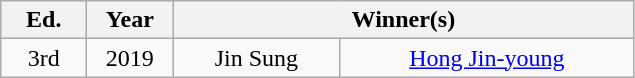<table class="wikitable" style="text-align: center">
<tr>
<th width="50">Ed.</th>
<th width="50">Year</th>
<th colspan="3" width="300">Winner(s)</th>
</tr>
<tr>
<td>3rd</td>
<td>2019</td>
<td>Jin Sung</td>
<td><a href='#'>Hong Jin-young</a></td>
</tr>
</table>
